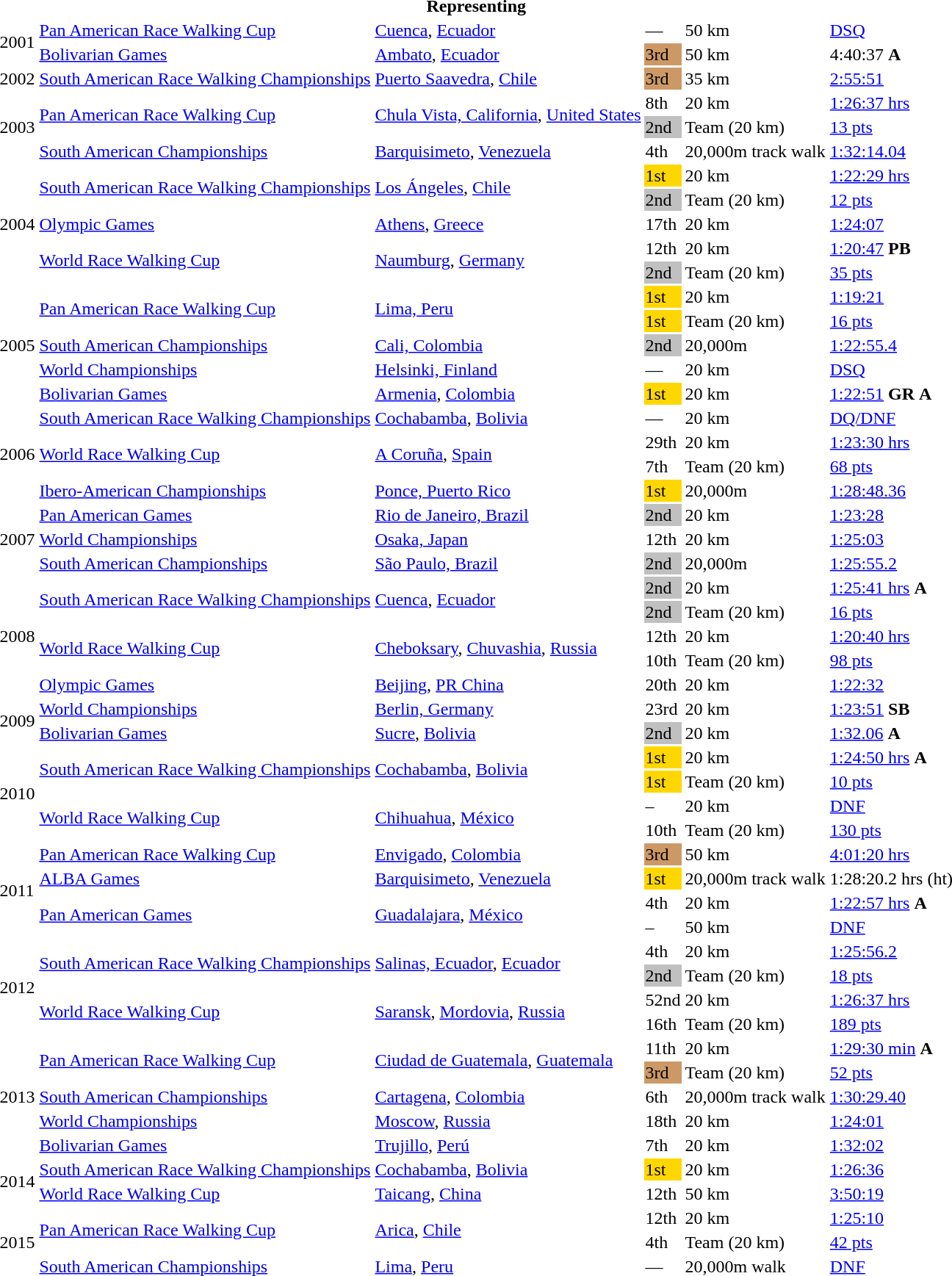<table>
<tr>
<th colspan="6">Representing </th>
</tr>
<tr>
<td rowspan=2>2001</td>
<td><a href='#'>Pan American Race Walking Cup</a></td>
<td><a href='#'>Cuenca</a>, <a href='#'>Ecuador</a></td>
<td>—</td>
<td>50 km</td>
<td><a href='#'>DSQ</a></td>
</tr>
<tr>
<td><a href='#'>Bolivarian Games</a></td>
<td><a href='#'>Ambato</a>, <a href='#'>Ecuador</a></td>
<td bgcolor="cc9966">3rd</td>
<td>50 km</td>
<td>4:40:37 <strong>A</strong></td>
</tr>
<tr>
<td>2002</td>
<td><a href='#'>South American Race Walking Championships</a></td>
<td><a href='#'>Puerto Saavedra</a>, <a href='#'>Chile</a></td>
<td bgcolor="cc9966">3rd</td>
<td>35 km</td>
<td><a href='#'>2:55:51</a></td>
</tr>
<tr>
<td rowspan=3>2003</td>
<td rowspan=2><a href='#'>Pan American Race Walking Cup</a></td>
<td rowspan=2><a href='#'>Chula Vista, California</a>, <a href='#'>United States</a></td>
<td>8th</td>
<td>20 km</td>
<td><a href='#'>1:26:37 hrs</a></td>
</tr>
<tr>
<td bgcolor=silver>2nd</td>
<td>Team (20 km)</td>
<td><a href='#'>13 pts</a></td>
</tr>
<tr>
<td><a href='#'>South American Championships</a></td>
<td><a href='#'>Barquisimeto</a>, <a href='#'>Venezuela</a></td>
<td>4th</td>
<td>20,000m track walk</td>
<td><a href='#'>1:32:14.04</a></td>
</tr>
<tr>
<td rowspan=5>2004</td>
<td rowspan=2><a href='#'>South American Race Walking Championships</a></td>
<td rowspan=2><a href='#'>Los Ángeles</a>, <a href='#'>Chile</a></td>
<td bgcolor="gold">1st</td>
<td>20 km</td>
<td><a href='#'>1:22:29 hrs</a></td>
</tr>
<tr>
<td bgcolor=silver>2nd</td>
<td>Team (20 km)</td>
<td><a href='#'>12 pts</a></td>
</tr>
<tr>
<td><a href='#'>Olympic Games</a></td>
<td><a href='#'>Athens</a>, <a href='#'>Greece</a></td>
<td>17th</td>
<td>20 km</td>
<td><a href='#'>1:24:07</a></td>
</tr>
<tr>
<td rowspan=2><a href='#'>World Race Walking Cup</a></td>
<td rowspan=2><a href='#'>Naumburg</a>, <a href='#'>Germany</a></td>
<td>12th</td>
<td>20 km</td>
<td><a href='#'>1:20:47</a> <strong>PB</strong></td>
</tr>
<tr>
<td bgcolor=silver>2nd</td>
<td>Team (20 km)</td>
<td><a href='#'>35 pts</a></td>
</tr>
<tr>
<td rowspan=5>2005</td>
<td rowspan=2><a href='#'>Pan American Race Walking Cup</a></td>
<td rowspan=2><a href='#'>Lima, Peru</a></td>
<td bgcolor="gold">1st</td>
<td>20 km</td>
<td><a href='#'>1:19:21</a></td>
</tr>
<tr>
<td bgcolor=gold>1st</td>
<td>Team (20 km)</td>
<td><a href='#'>16 pts</a></td>
</tr>
<tr>
<td><a href='#'>South American Championships</a></td>
<td><a href='#'>Cali, Colombia</a></td>
<td bgcolor="silver">2nd</td>
<td>20,000m</td>
<td><a href='#'>1:22:55.4</a></td>
</tr>
<tr>
<td><a href='#'>World Championships</a></td>
<td><a href='#'>Helsinki, Finland</a></td>
<td>—</td>
<td>20 km</td>
<td><a href='#'>DSQ</a></td>
</tr>
<tr>
<td><a href='#'>Bolivarian Games</a></td>
<td><a href='#'>Armenia</a>, <a href='#'>Colombia</a></td>
<td bgcolor=gold>1st</td>
<td>20 km</td>
<td><a href='#'>1:22:51</a> <strong>GR</strong> <strong>A</strong></td>
</tr>
<tr>
<td rowspan=4>2006</td>
<td><a href='#'>South American Race Walking Championships</a></td>
<td><a href='#'>Cochabamba</a>, <a href='#'>Bolivia</a></td>
<td>—</td>
<td>20 km</td>
<td><a href='#'>DQ/DNF</a></td>
</tr>
<tr>
<td rowspan=2><a href='#'>World Race Walking Cup</a></td>
<td rowspan=2><a href='#'>A Coruña</a>, <a href='#'>Spain</a></td>
<td>29th</td>
<td>20 km</td>
<td><a href='#'>1:23:30 hrs</a></td>
</tr>
<tr>
<td>7th</td>
<td>Team (20 km)</td>
<td><a href='#'>68 pts</a></td>
</tr>
<tr>
<td><a href='#'>Ibero-American Championships</a></td>
<td><a href='#'>Ponce, Puerto Rico</a></td>
<td bgcolor=gold>1st</td>
<td>20,000m</td>
<td><a href='#'>1:28:48.36</a></td>
</tr>
<tr>
<td rowspan=3>2007</td>
<td><a href='#'>Pan American Games</a></td>
<td><a href='#'>Rio de Janeiro, Brazil</a></td>
<td bgcolor="silver">2nd</td>
<td>20 km</td>
<td><a href='#'>1:23:28</a></td>
</tr>
<tr>
<td><a href='#'>World Championships</a></td>
<td><a href='#'>Osaka, Japan</a></td>
<td>12th</td>
<td>20 km</td>
<td><a href='#'>1:25:03</a></td>
</tr>
<tr>
<td><a href='#'>South American Championships</a></td>
<td><a href='#'>São Paulo, Brazil</a></td>
<td bgcolor="silver">2nd</td>
<td>20,000m</td>
<td><a href='#'>1:25:55.2</a></td>
</tr>
<tr>
<td rowspan=5>2008</td>
<td rowspan=2><a href='#'>South American Race Walking Championships</a></td>
<td rowspan=2><a href='#'>Cuenca</a>, <a href='#'>Ecuador</a></td>
<td bgcolor="silver">2nd</td>
<td>20 km</td>
<td><a href='#'>1:25:41 hrs</a> <strong>A</strong></td>
</tr>
<tr>
<td bgcolor=silver>2nd</td>
<td>Team (20 km)</td>
<td><a href='#'>16 pts</a></td>
</tr>
<tr>
<td rowspan=2><a href='#'>World Race Walking Cup</a></td>
<td rowspan=2><a href='#'>Cheboksary</a>, <a href='#'>Chuvashia</a>, <a href='#'>Russia</a></td>
<td>12th</td>
<td>20 km</td>
<td><a href='#'>1:20:40 hrs</a></td>
</tr>
<tr>
<td>10th</td>
<td>Team (20 km)</td>
<td><a href='#'>98 pts</a></td>
</tr>
<tr>
<td><a href='#'>Olympic Games</a></td>
<td><a href='#'>Beijing</a>, <a href='#'>PR China</a></td>
<td>20th</td>
<td>20 km</td>
<td><a href='#'>1:22:32</a></td>
</tr>
<tr>
<td rowspan=2>2009</td>
<td><a href='#'>World Championships</a></td>
<td><a href='#'>Berlin, Germany</a></td>
<td>23rd</td>
<td>20 km</td>
<td><a href='#'>1:23:51</a> <strong>SB</strong></td>
</tr>
<tr>
<td><a href='#'>Bolivarian Games</a></td>
<td><a href='#'>Sucre</a>, <a href='#'>Bolivia</a></td>
<td bgcolor=silver>2nd</td>
<td>20 km</td>
<td><a href='#'>1:32.06</a> <strong>A</strong></td>
</tr>
<tr>
<td rowspan=4>2010</td>
<td rowspan=2><a href='#'>South American Race Walking Championships</a></td>
<td rowspan=2><a href='#'>Cochabamba</a>, <a href='#'>Bolivia</a></td>
<td bgcolor="gold">1st</td>
<td>20 km</td>
<td><a href='#'>1:24:50 hrs</a> <strong>A</strong></td>
</tr>
<tr>
<td bgcolor=gold>1st</td>
<td>Team (20 km)</td>
<td><a href='#'>10 pts</a></td>
</tr>
<tr>
<td rowspan=2><a href='#'>World Race Walking Cup</a></td>
<td rowspan=2><a href='#'>Chihuahua</a>, <a href='#'>México</a></td>
<td>–</td>
<td>20 km</td>
<td><a href='#'>DNF</a></td>
</tr>
<tr>
<td>10th</td>
<td>Team (20 km)</td>
<td><a href='#'>130 pts</a></td>
</tr>
<tr>
<td rowspan=4>2011</td>
<td><a href='#'>Pan American Race Walking Cup</a></td>
<td><a href='#'>Envigado</a>, <a href='#'>Colombia</a></td>
<td bgcolor="cc9966">3rd</td>
<td>50 km</td>
<td><a href='#'>4:01:20 hrs</a></td>
</tr>
<tr>
<td><a href='#'>ALBA Games</a></td>
<td><a href='#'>Barquisimeto</a>, <a href='#'>Venezuela</a></td>
<td bgcolor=gold>1st</td>
<td>20,000m track walk</td>
<td>1:28:20.2 hrs (ht)</td>
</tr>
<tr>
<td rowspan=2><a href='#'>Pan American Games</a></td>
<td rowspan=2><a href='#'>Guadalajara</a>, <a href='#'>México</a></td>
<td>4th</td>
<td>20 km</td>
<td><a href='#'>1:22:57 hrs</a> <strong>A</strong></td>
</tr>
<tr>
<td>–</td>
<td>50 km</td>
<td><a href='#'>DNF</a></td>
</tr>
<tr>
<td rowspan=4>2012</td>
<td rowspan=2><a href='#'>South American Race Walking Championships</a></td>
<td rowspan=2><a href='#'>Salinas, Ecuador</a>, <a href='#'>Ecuador</a></td>
<td>4th</td>
<td>20 km</td>
<td><a href='#'>1:25:56.2</a></td>
</tr>
<tr>
<td bgcolor=silver>2nd</td>
<td>Team (20 km)</td>
<td><a href='#'>18 pts</a></td>
</tr>
<tr>
<td rowspan=2><a href='#'>World Race Walking Cup</a></td>
<td rowspan=2><a href='#'>Saransk</a>, <a href='#'>Mordovia</a>, <a href='#'>Russia</a></td>
<td>52nd</td>
<td>20 km</td>
<td><a href='#'>1:26:37 hrs</a></td>
</tr>
<tr>
<td>16th</td>
<td>Team (20 km)</td>
<td><a href='#'>189 pts</a></td>
</tr>
<tr>
<td rowspan=5>2013</td>
<td rowspan=2><a href='#'>Pan American Race Walking Cup</a></td>
<td rowspan=2><a href='#'>Ciudad de Guatemala</a>, <a href='#'>Guatemala</a></td>
<td>11th</td>
<td>20 km</td>
<td><a href='#'>1:29:30 min</a> <strong>A</strong></td>
</tr>
<tr>
<td bgcolor="cc9966">3rd</td>
<td>Team (20 km)</td>
<td><a href='#'>52 pts</a></td>
</tr>
<tr>
<td><a href='#'>South American Championships</a></td>
<td><a href='#'>Cartagena</a>, <a href='#'>Colombia</a></td>
<td>6th</td>
<td>20,000m track walk</td>
<td><a href='#'>1:30:29.40</a></td>
</tr>
<tr>
<td><a href='#'>World Championships</a></td>
<td><a href='#'>Moscow</a>, <a href='#'>Russia</a></td>
<td>18th</td>
<td>20 km</td>
<td><a href='#'>1:24:01</a></td>
</tr>
<tr>
<td><a href='#'>Bolivarian Games</a></td>
<td><a href='#'>Trujillo</a>, <a href='#'>Perú</a></td>
<td>7th</td>
<td>20 km</td>
<td><a href='#'>1:32:02</a></td>
</tr>
<tr>
<td rowspan=2>2014</td>
<td><a href='#'>South American Race Walking Championships</a></td>
<td><a href='#'>Cochabamba</a>, <a href='#'>Bolivia</a></td>
<td bgcolor=gold>1st</td>
<td>20 km</td>
<td><a href='#'>1:26:36</a></td>
</tr>
<tr>
<td><a href='#'>World Race Walking Cup</a></td>
<td><a href='#'>Taicang</a>, <a href='#'>China</a></td>
<td>12th</td>
<td>50 km</td>
<td><a href='#'>3:50:19</a></td>
</tr>
<tr>
<td rowspan=3>2015</td>
<td rowspan=2><a href='#'>Pan American Race Walking Cup</a></td>
<td rowspan=2><a href='#'>Arica</a>, <a href='#'>Chile</a></td>
<td>12th</td>
<td>20 km</td>
<td><a href='#'>1:25:10</a></td>
</tr>
<tr>
<td>4th</td>
<td>Team (20 km)</td>
<td><a href='#'>42 pts</a></td>
</tr>
<tr>
<td><a href='#'>South American Championships</a></td>
<td><a href='#'>Lima</a>, <a href='#'>Peru</a></td>
<td>—</td>
<td>20,000m walk</td>
<td><a href='#'>DNF</a></td>
</tr>
</table>
